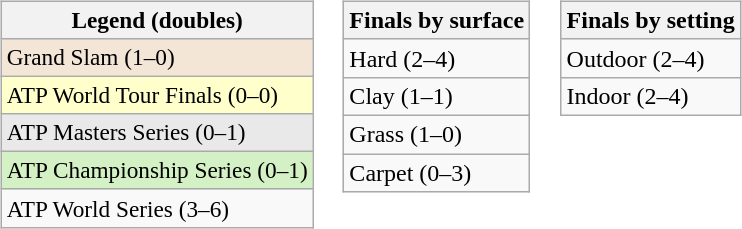<table>
<tr valign="top">
<td><br><table class=wikitable style=font-size:97%>
<tr>
<th>Legend (doubles)</th>
</tr>
<tr bgcolor=f3e6d7>
<td>Grand Slam (1–0)</td>
</tr>
<tr bgcolor=ffffcc>
<td>ATP World Tour Finals (0–0)</td>
</tr>
<tr bgcolor=e9e9e9>
<td>ATP Masters Series (0–1)</td>
</tr>
<tr style="background:#d4f1c5;">
<td>ATP Championship Series (0–1)</td>
</tr>
<tr>
<td>ATP World Series (3–6)</td>
</tr>
</table>
</td>
<td><br><table class="wikitable">
<tr>
<th>Finals by surface</th>
</tr>
<tr>
<td>Hard (2–4)</td>
</tr>
<tr>
<td>Clay (1–1)</td>
</tr>
<tr>
<td>Grass (1–0)</td>
</tr>
<tr>
<td>Carpet (0–3)</td>
</tr>
</table>
</td>
<td><br><table class="wikitable">
<tr>
<th>Finals by setting</th>
</tr>
<tr>
<td>Outdoor (2–4)</td>
</tr>
<tr>
<td>Indoor (2–4)</td>
</tr>
</table>
</td>
</tr>
</table>
